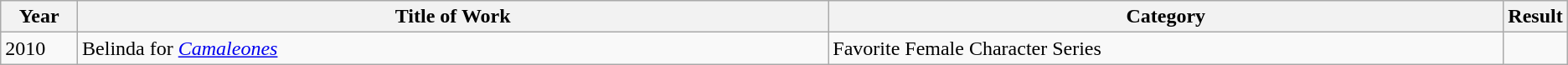<table class="wikitable" style="table-layout: fixed;">
<tr>
<th style="width:5%;">Year</th>
<th style="width:50%;">Title of Work</th>
<th style="width:50%;">Category</th>
<th style="width:10%;">Result</th>
</tr>
<tr>
<td>2010</td>
<td>Belinda for <em><a href='#'>Camaleones</a></em></td>
<td>Favorite Female Character Series</td>
<td></td>
</tr>
</table>
